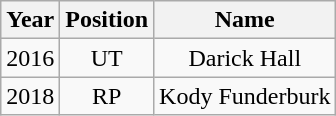<table class="wikitable" style="text-align:center">
<tr>
<th>Year</th>
<th>Position</th>
<th>Name</th>
</tr>
<tr>
<td>2016</td>
<td>UT</td>
<td>Darick Hall</td>
</tr>
<tr>
<td>2018</td>
<td>RP</td>
<td>Kody Funderburk</td>
</tr>
</table>
